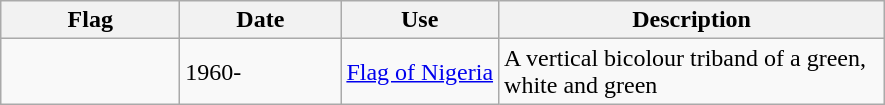<table class="wikitable" style="background: #f9f9f9">
<tr>
<th width="112">Flag</th>
<th width="100">Date</th>
<th withd="250">Use</th>
<th width="250">Description</th>
</tr>
<tr>
<td></td>
<td>1960-</td>
<td><a href='#'>Flag of Nigeria</a></td>
<td>A vertical bicolour triband of a green, white and green</td>
</tr>
</table>
